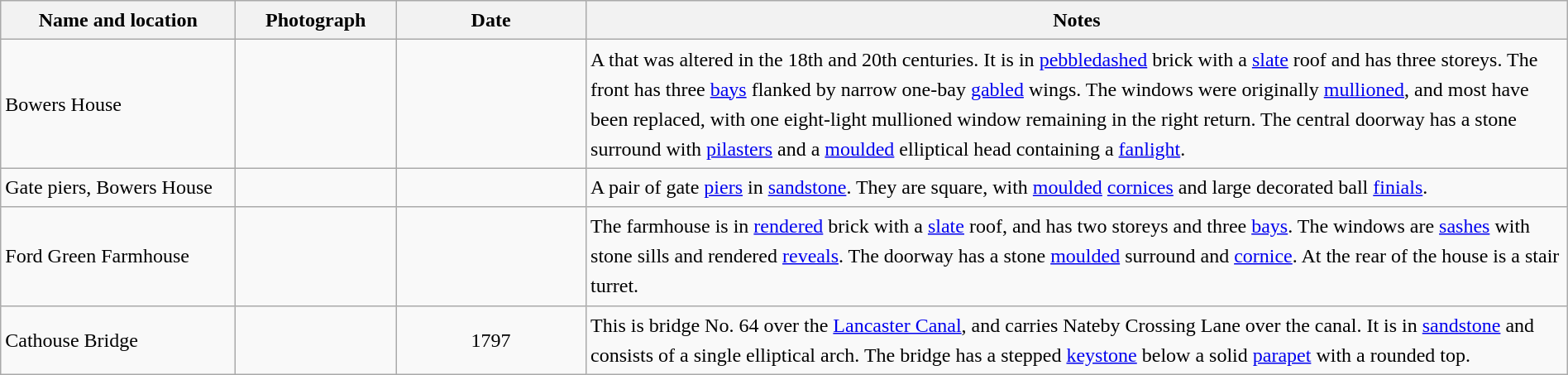<table class="wikitable sortable plainrowheaders" style="width:100%;border:0px;text-align:left;line-height:150%;">
<tr>
<th scope="col"  style="width:150px">Name and location</th>
<th scope="col"  style="width:100px" class="unsortable">Photograph</th>
<th scope="col"  style="width:120px">Date</th>
<th scope="col"  style="width:650px" class="unsortable">Notes</th>
</tr>
<tr>
<td>Bowers House<br><small></small></td>
<td></td>
<td align="center"></td>
<td>A  that was altered in the 18th and 20th centuries.  It is in <a href='#'>pebbledashed</a> brick with a <a href='#'>slate</a> roof and has three storeys.  The front has three <a href='#'>bays</a> flanked by narrow one-bay <a href='#'>gabled</a> wings.  The windows were originally <a href='#'>mullioned</a>, and most have been replaced, with one eight-light mullioned window remaining in the right return.  The central doorway has a stone surround with <a href='#'>pilasters</a> and a <a href='#'>moulded</a> elliptical head containing a <a href='#'>fanlight</a>.</td>
</tr>
<tr>
<td>Gate piers, Bowers House<br><small></small></td>
<td></td>
<td align="center"></td>
<td>A pair of gate <a href='#'>piers</a> in <a href='#'>sandstone</a>.  They are square, with <a href='#'>moulded</a> <a href='#'>cornices</a> and large decorated ball <a href='#'>finials</a>.</td>
</tr>
<tr>
<td>Ford Green Farmhouse<br><small></small></td>
<td></td>
<td align="center"></td>
<td>The farmhouse is in <a href='#'>rendered</a> brick with a <a href='#'>slate</a> roof, and has two storeys and three <a href='#'>bays</a>.  The windows are <a href='#'>sashes</a> with stone sills and rendered <a href='#'>reveals</a>.  The doorway has a stone <a href='#'>moulded</a> surround and <a href='#'>cornice</a>.  At the rear of the house is a stair turret.</td>
</tr>
<tr>
<td>Cathouse Bridge<br><small></small></td>
<td></td>
<td align="center">1797</td>
<td>This is bridge No. 64 over the <a href='#'>Lancaster Canal</a>, and carries Nateby Crossing Lane over the canal.  It is in <a href='#'>sandstone</a> and consists of a single elliptical arch.  The bridge has a stepped <a href='#'>keystone</a> below a solid <a href='#'>parapet</a> with a rounded top.</td>
</tr>
<tr>
</tr>
</table>
